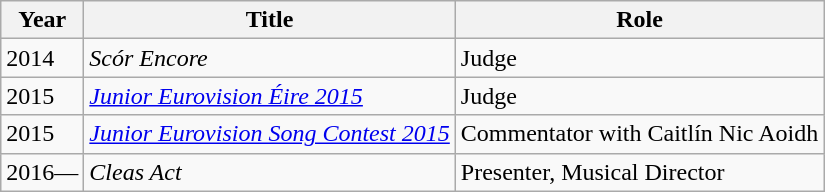<table class="wikitable sortable" style="margin-bottom: 34px;">
<tr>
<th>Year</th>
<th>Title</th>
<th>Role</th>
</tr>
<tr>
<td>2014</td>
<td><em>Scór Encore</em></td>
<td>Judge</td>
</tr>
<tr>
<td>2015</td>
<td><em><a href='#'>Junior Eurovision Éire 2015</a></em></td>
<td>Judge</td>
</tr>
<tr>
<td>2015</td>
<td><em><a href='#'>Junior Eurovision Song Contest 2015</a></em></td>
<td>Commentator with Caitlín Nic Aoidh</td>
</tr>
<tr>
<td>2016—</td>
<td><em>Cleas Act</em></td>
<td>Presenter, Musical Director</td>
</tr>
</table>
